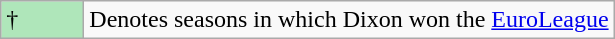<table class="wikitable">
<tr>
<td style="background:#AFE6BA; width:3em;">†</td>
<td>Denotes seasons in which Dixon won the <a href='#'>EuroLeague</a></td>
</tr>
</table>
